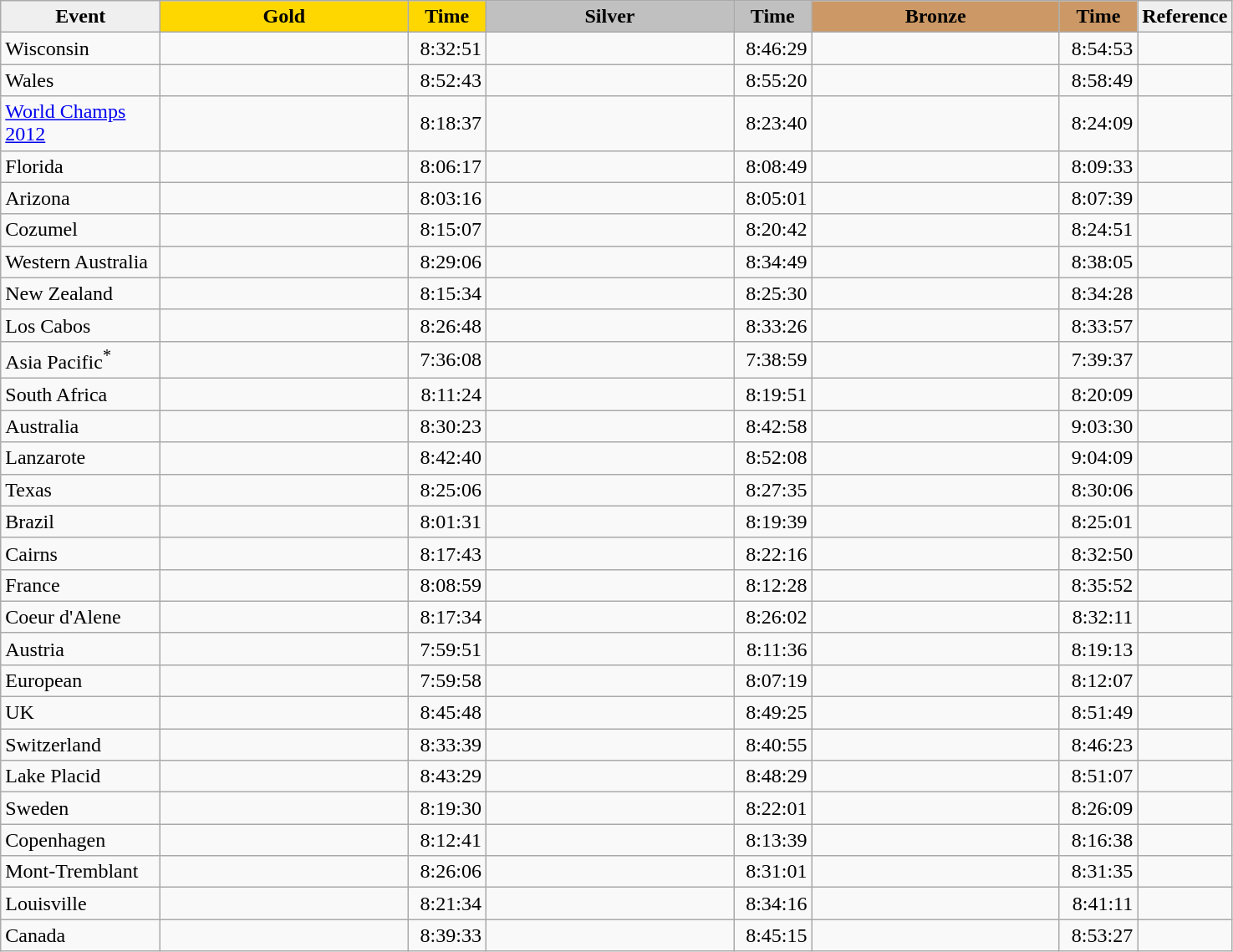<table class="wikitable sortable">
<tr align="center">
<td width="120" bgcolor="efefef"><strong>Event</strong></td>
<td width="190" bgcolor="gold"><strong>Gold</strong></td>
<td width="55" bgcolor="gold"><strong>Time</strong></td>
<td width="190" bgcolor="silver"><strong>Silver</strong></td>
<td width="55" bgcolor="silver"><strong>Time</strong></td>
<td width="190" bgcolor="cc9966"><strong>Bronze</strong></td>
<td width="55" bgcolor="cc9966"><strong>Time</strong></td>
<td class="unsortable" bgcolor="efefef"><strong>Reference</strong></td>
</tr>
<tr>
<td>Wisconsin</td>
<td></td>
<td align="right">8:32:51</td>
<td></td>
<td align="right">8:46:29</td>
<td></td>
<td align="right">8:54:53</td>
<td></td>
</tr>
<tr>
<td>Wales</td>
<td></td>
<td align="right">8:52:43</td>
<td></td>
<td align="right">8:55:20</td>
<td></td>
<td align="right">8:58:49</td>
<td></td>
</tr>
<tr>
<td><a href='#'>World Champs 2012</a></td>
<td></td>
<td align="right">8:18:37</td>
<td></td>
<td align="right">8:23:40</td>
<td></td>
<td align="right">8:24:09</td>
<td></td>
</tr>
<tr>
<td>Florida</td>
<td></td>
<td align="right">8:06:17</td>
<td></td>
<td align="right">8:08:49</td>
<td></td>
<td align="right">8:09:33</td>
<td></td>
</tr>
<tr>
<td>Arizona</td>
<td></td>
<td align="right">8:03:16</td>
<td></td>
<td align="right">8:05:01</td>
<td></td>
<td align="right">8:07:39</td>
<td></td>
</tr>
<tr>
<td>Cozumel</td>
<td></td>
<td align="right">8:15:07</td>
<td></td>
<td align="right">8:20:42</td>
<td></td>
<td align="right">8:24:51</td>
<td></td>
</tr>
<tr>
<td>Western Australia</td>
<td></td>
<td align="right">8:29:06</td>
<td></td>
<td align="right">8:34:49</td>
<td></td>
<td align="right">8:38:05</td>
<td></td>
</tr>
<tr>
<td>New Zealand</td>
<td></td>
<td align="right">8:15:34</td>
<td></td>
<td align="right">8:25:30</td>
<td></td>
<td align="right">8:34:28</td>
<td></td>
</tr>
<tr>
<td>Los Cabos</td>
<td></td>
<td align="right">8:26:48</td>
<td></td>
<td align="right">8:33:26</td>
<td></td>
<td align="right">8:33:57</td>
<td></td>
</tr>
<tr>
<td>Asia Pacific<sup>*</sup></td>
<td></td>
<td align="right">7:36:08</td>
<td></td>
<td align="right">7:38:59</td>
<td></td>
<td align="right">7:39:37</td>
<td></td>
</tr>
<tr>
<td>South Africa</td>
<td></td>
<td align="right">8:11:24</td>
<td></td>
<td align="right">8:19:51</td>
<td></td>
<td align="right">8:20:09</td>
<td></td>
</tr>
<tr>
<td>Australia</td>
<td></td>
<td align="right">8:30:23</td>
<td></td>
<td align="right">8:42:58</td>
<td></td>
<td align="right">9:03:30</td>
<td></td>
</tr>
<tr>
<td>Lanzarote</td>
<td></td>
<td align="right">8:42:40</td>
<td></td>
<td align="right">8:52:08</td>
<td></td>
<td align="right">9:04:09</td>
<td></td>
</tr>
<tr>
<td>Texas</td>
<td></td>
<td align="right">8:25:06</td>
<td></td>
<td align="right">8:27:35</td>
<td></td>
<td align="right">8:30:06</td>
<td></td>
</tr>
<tr>
<td>Brazil</td>
<td></td>
<td align="right">8:01:31</td>
<td></td>
<td align="right">8:19:39</td>
<td></td>
<td align="right">8:25:01</td>
<td></td>
</tr>
<tr>
<td>Cairns</td>
<td></td>
<td align="right">8:17:43</td>
<td></td>
<td align="right">8:22:16</td>
<td></td>
<td align="right">8:32:50</td>
<td></td>
</tr>
<tr>
<td>France</td>
<td></td>
<td align="right">8:08:59</td>
<td></td>
<td align="right">8:12:28</td>
<td></td>
<td align="right">8:35:52</td>
<td></td>
</tr>
<tr>
<td>Coeur d'Alene</td>
<td></td>
<td align="right">8:17:34</td>
<td></td>
<td align="right">8:26:02</td>
<td></td>
<td align="right">8:32:11</td>
<td></td>
</tr>
<tr>
<td>Austria</td>
<td></td>
<td align="right">7:59:51</td>
<td></td>
<td align="right">8:11:36</td>
<td></td>
<td align="right">8:19:13</td>
<td></td>
</tr>
<tr>
<td>European</td>
<td></td>
<td align="right">7:59:58</td>
<td></td>
<td align="right">8:07:19</td>
<td></td>
<td align="right">8:12:07</td>
<td></td>
</tr>
<tr>
<td>UK</td>
<td></td>
<td align="right">8:45:48</td>
<td></td>
<td align="right">8:49:25</td>
<td></td>
<td align="right">8:51:49</td>
<td></td>
</tr>
<tr>
<td>Switzerland</td>
<td></td>
<td align="right">8:33:39</td>
<td></td>
<td align="right">8:40:55</td>
<td></td>
<td align="right">8:46:23</td>
<td></td>
</tr>
<tr>
<td>Lake Placid</td>
<td></td>
<td align="right">8:43:29</td>
<td></td>
<td align="right">8:48:29</td>
<td></td>
<td align="right">8:51:07</td>
<td></td>
</tr>
<tr>
<td>Sweden</td>
<td></td>
<td align="right">8:19:30</td>
<td></td>
<td align="right">8:22:01</td>
<td></td>
<td align="right">8:26:09</td>
<td></td>
</tr>
<tr>
<td>Copenhagen</td>
<td></td>
<td align="right">8:12:41</td>
<td></td>
<td align="right">8:13:39</td>
<td></td>
<td align="right">8:16:38</td>
<td></td>
</tr>
<tr>
<td>Mont-Tremblant</td>
<td></td>
<td align="right">8:26:06</td>
<td></td>
<td align="right">8:31:01</td>
<td></td>
<td align="right">8:31:35</td>
<td></td>
</tr>
<tr>
<td>Louisville</td>
<td></td>
<td align="right">8:21:34</td>
<td></td>
<td align="right">8:34:16</td>
<td></td>
<td align="right">8:41:11</td>
<td></td>
</tr>
<tr>
<td>Canada</td>
<td></td>
<td align="right">8:39:33</td>
<td></td>
<td align="right">8:45:15</td>
<td></td>
<td align="right">8:53:27</td>
<td></td>
</tr>
</table>
